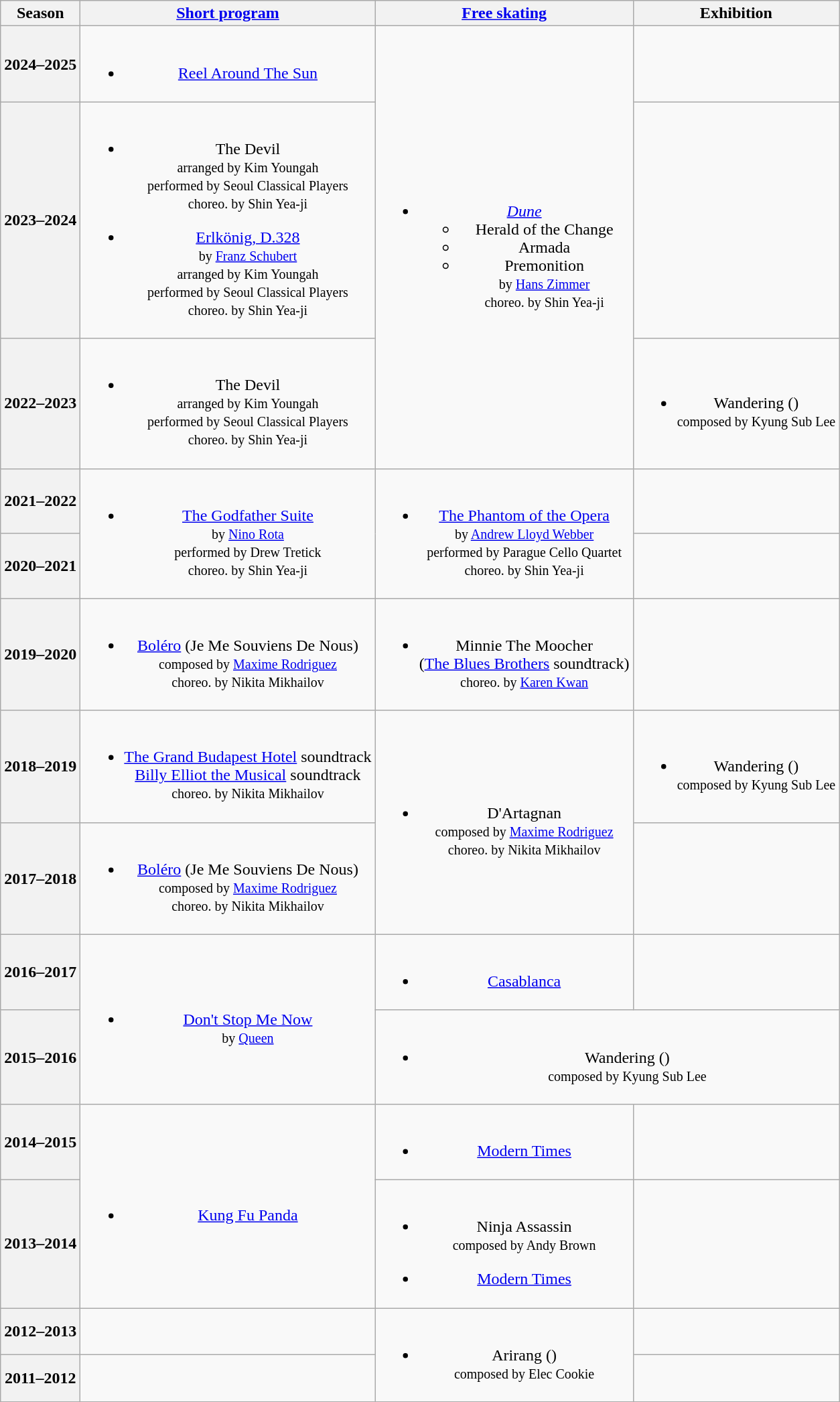<table class="wikitable" style="text-align:center">
<tr>
<th>Season</th>
<th><a href='#'>Short program</a></th>
<th><a href='#'>Free skating</a></th>
<th>Exhibition</th>
</tr>
<tr>
<th>2024–2025 <br> </th>
<td><br><ul><li><a href='#'>Reel Around The Sun</a> <br></li></ul></td>
<td rowspan=3><br><ul><li><em><a href='#'>Dune</a></em><ul><li>Herald of the Change</li><li>Armada</li><li>Premonition <br><small>by <a href='#'>Hans Zimmer</a><br>choreo. by Shin Yea-ji </small></li></ul></li></ul></td>
<td></td>
</tr>
<tr>
<th>2023–2024 <br> </th>
<td><br><ul><li>The Devil<br><small>arranged by Kim Youngah<br>performed by Seoul Classical Players<br>choreo. by Shin Yea-ji</small></li></ul><ul><li><a href='#'>Erlkönig, D.328</a> <br><small> by <a href='#'>Franz Schubert</a> <br> arranged by Kim Youngah<br>performed by Seoul Classical Players<br>choreo. by Shin Yea-ji</small></li></ul></td>
<td></td>
</tr>
<tr>
<th>2022–2023 <br> </th>
<td><br><ul><li>The Devil<br><small>arranged by Kim Youngah<br>performed by Seoul Classical Players<br>choreo. by Shin Yea-ji</small></li></ul></td>
<td><br><ul><li>Wandering ()<br><small>composed by Kyung Sub Lee</small></li></ul></td>
</tr>
<tr>
<th>2021–2022 <br> </th>
<td rowspan=2><br><ul><li><a href='#'>The Godfather Suite</a><br><small>by <a href='#'>Nino Rota</a><br>performed by Drew Tretick<br>choreo. by Shin Yea-ji</small></li></ul></td>
<td rowspan= 2><br><ul><li><a href='#'>The Phantom of the Opera</a><br><small>by <a href='#'>Andrew Lloyd Webber</a><br> performed by Parague Cello Quartet<br> choreo. by Shin Yea-ji</small></li></ul></td>
<td></td>
</tr>
<tr>
<th>2020–2021</th>
</tr>
<tr>
<th>2019–2020<br> </th>
<td><br><ul><li><a href='#'>Boléro</a> (Je Me Souviens De Nous)<br><small>composed by <a href='#'>Maxime Rodriguez</a><br>choreo. by Nikita Mikhailov</small></li></ul></td>
<td><br><ul><li>Minnie The Moocher<br>(<a href='#'>The Blues Brothers</a> soundtrack)<br><small>choreo. by <a href='#'>Karen Kwan</a></small></li></ul></td>
<td></td>
</tr>
<tr>
<th>2018–2019<br> </th>
<td><br><ul><li><a href='#'>The Grand Budapest Hotel</a> soundtrack<br><a href='#'>Billy Elliot the Musical</a> soundtrack<br><small>choreo. by Nikita Mikhailov</small></li></ul></td>
<td rowspan=2><br><ul><li>D'Artagnan<br><small>composed by <a href='#'>Maxime Rodriguez</a><br>choreo. by Nikita Mikhailov</small></li></ul></td>
<td><br><ul><li>Wandering ()<br><small>composed by Kyung Sub Lee</small></li></ul></td>
</tr>
<tr>
<th>2017–2018<br> </th>
<td><br><ul><li><a href='#'>Boléro</a> (Je Me Souviens De Nous)<br><small>composed by <a href='#'>Maxime Rodriguez</a><br>choreo. by Nikita Mikhailov</small></li></ul></td>
<td></td>
</tr>
<tr>
<th>2016–2017</th>
<td rowspan=2><br><ul><li><a href='#'>Don't Stop Me Now</a><br><small> by <a href='#'>Queen</a></small></li></ul></td>
<td><br><ul><li><a href='#'>Casablanca</a> <br></li></ul></td>
<td></td>
</tr>
<tr>
<th>2015–2016</th>
<td colspan=2><br><ul><li>Wandering ()<br><small>composed by Kyung Sub Lee</small></li></ul></td>
</tr>
<tr>
<th>2014–2015</th>
<td rowspan=2><br><ul><li><a href='#'>Kung Fu Panda</a> <br> </li></ul></td>
<td><br><ul><li><a href='#'>Modern Times</a> <br></li></ul></td>
<td></td>
</tr>
<tr>
<th>2013–2014</th>
<td><br><ul><li>Ninja Assassin<br><small>composed by Andy Brown</small></li></ul><ul><li><a href='#'>Modern Times</a> <br></li></ul></td>
<td></td>
</tr>
<tr>
<th>2012–2013</th>
<td></td>
<td rowspan=2><br><ul><li>Arirang ()<br><small>composed by Elec Cookie</small></li></ul></td>
<td></td>
</tr>
<tr>
<th>2011–2012</th>
<td></td>
<td></td>
</tr>
<tr>
</tr>
</table>
